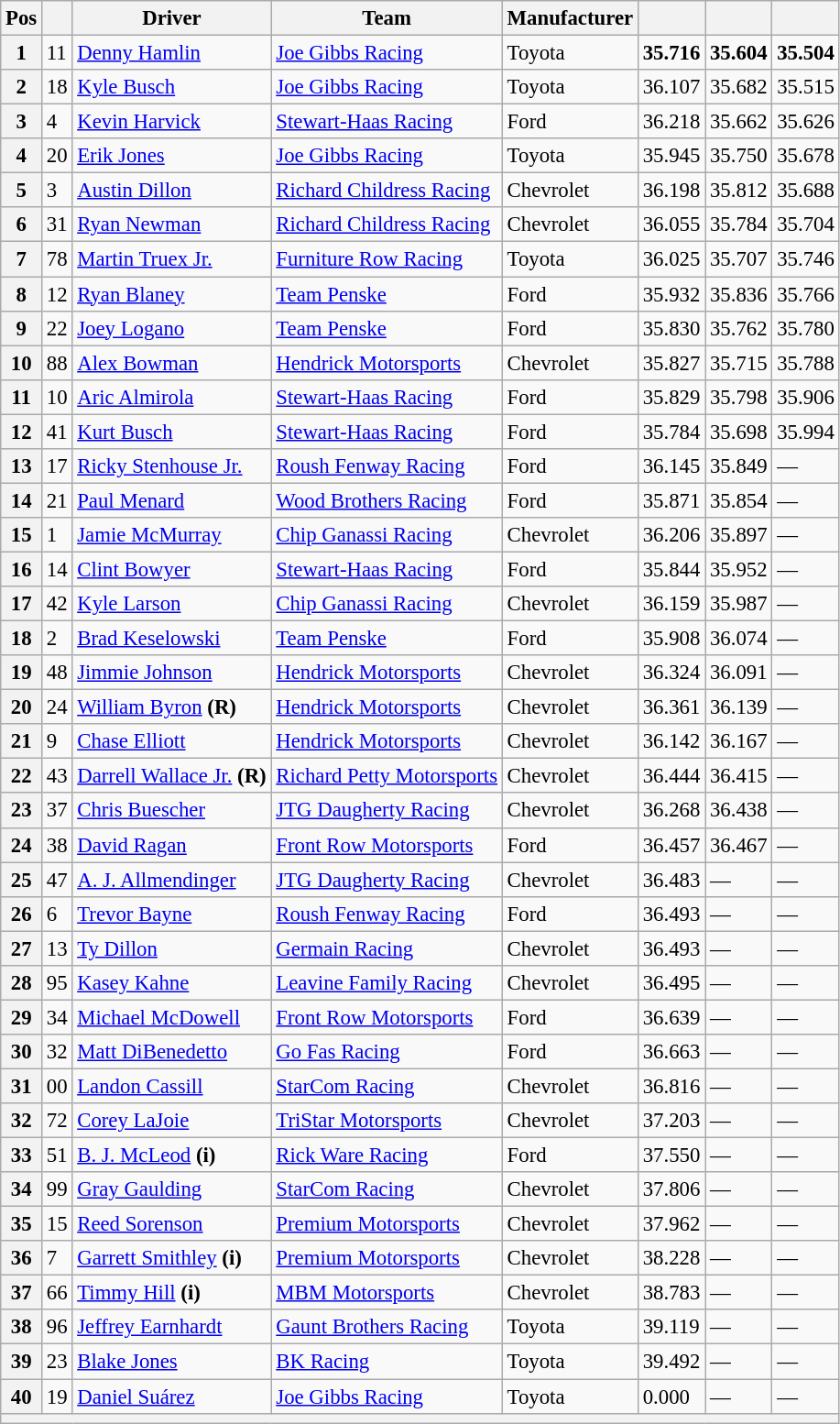<table class="wikitable" style="font-size:95%">
<tr>
<th>Pos</th>
<th></th>
<th>Driver</th>
<th>Team</th>
<th>Manufacturer</th>
<th></th>
<th></th>
<th></th>
</tr>
<tr>
<th>1</th>
<td>11</td>
<td><a href='#'>Denny Hamlin</a></td>
<td><a href='#'>Joe Gibbs Racing</a></td>
<td>Toyota</td>
<td><strong>35.716</strong></td>
<td><strong>35.604</strong></td>
<td><strong>35.504</strong></td>
</tr>
<tr>
<th>2</th>
<td>18</td>
<td><a href='#'>Kyle Busch</a></td>
<td><a href='#'>Joe Gibbs Racing</a></td>
<td>Toyota</td>
<td>36.107</td>
<td>35.682</td>
<td>35.515</td>
</tr>
<tr>
<th>3</th>
<td>4</td>
<td><a href='#'>Kevin Harvick</a></td>
<td><a href='#'>Stewart-Haas Racing</a></td>
<td>Ford</td>
<td>36.218</td>
<td>35.662</td>
<td>35.626</td>
</tr>
<tr>
<th>4</th>
<td>20</td>
<td><a href='#'>Erik Jones</a></td>
<td><a href='#'>Joe Gibbs Racing</a></td>
<td>Toyota</td>
<td>35.945</td>
<td>35.750</td>
<td>35.678</td>
</tr>
<tr>
<th>5</th>
<td>3</td>
<td><a href='#'>Austin Dillon</a></td>
<td><a href='#'>Richard Childress Racing</a></td>
<td>Chevrolet</td>
<td>36.198</td>
<td>35.812</td>
<td>35.688</td>
</tr>
<tr>
<th>6</th>
<td>31</td>
<td><a href='#'>Ryan Newman</a></td>
<td><a href='#'>Richard Childress Racing</a></td>
<td>Chevrolet</td>
<td>36.055</td>
<td>35.784</td>
<td>35.704</td>
</tr>
<tr>
<th>7</th>
<td>78</td>
<td><a href='#'>Martin Truex Jr.</a></td>
<td><a href='#'>Furniture Row Racing</a></td>
<td>Toyota</td>
<td>36.025</td>
<td>35.707</td>
<td>35.746</td>
</tr>
<tr>
<th>8</th>
<td>12</td>
<td><a href='#'>Ryan Blaney</a></td>
<td><a href='#'>Team Penske</a></td>
<td>Ford</td>
<td>35.932</td>
<td>35.836</td>
<td>35.766</td>
</tr>
<tr>
<th>9</th>
<td>22</td>
<td><a href='#'>Joey Logano</a></td>
<td><a href='#'>Team Penske</a></td>
<td>Ford</td>
<td>35.830</td>
<td>35.762</td>
<td>35.780</td>
</tr>
<tr>
<th>10</th>
<td>88</td>
<td><a href='#'>Alex Bowman</a></td>
<td><a href='#'>Hendrick Motorsports</a></td>
<td>Chevrolet</td>
<td>35.827</td>
<td>35.715</td>
<td>35.788</td>
</tr>
<tr>
<th>11</th>
<td>10</td>
<td><a href='#'>Aric Almirola</a></td>
<td><a href='#'>Stewart-Haas Racing</a></td>
<td>Ford</td>
<td>35.829</td>
<td>35.798</td>
<td>35.906</td>
</tr>
<tr>
<th>12</th>
<td>41</td>
<td><a href='#'>Kurt Busch</a></td>
<td><a href='#'>Stewart-Haas Racing</a></td>
<td>Ford</td>
<td>35.784</td>
<td>35.698</td>
<td>35.994</td>
</tr>
<tr>
<th>13</th>
<td>17</td>
<td><a href='#'>Ricky Stenhouse Jr.</a></td>
<td><a href='#'>Roush Fenway Racing</a></td>
<td>Ford</td>
<td>36.145</td>
<td>35.849</td>
<td>—</td>
</tr>
<tr>
<th>14</th>
<td>21</td>
<td><a href='#'>Paul Menard</a></td>
<td><a href='#'>Wood Brothers Racing</a></td>
<td>Ford</td>
<td>35.871</td>
<td>35.854</td>
<td>—</td>
</tr>
<tr>
<th>15</th>
<td>1</td>
<td><a href='#'>Jamie McMurray</a></td>
<td><a href='#'>Chip Ganassi Racing</a></td>
<td>Chevrolet</td>
<td>36.206</td>
<td>35.897</td>
<td>—</td>
</tr>
<tr>
<th>16</th>
<td>14</td>
<td><a href='#'>Clint Bowyer</a></td>
<td><a href='#'>Stewart-Haas Racing</a></td>
<td>Ford</td>
<td>35.844</td>
<td>35.952</td>
<td>—</td>
</tr>
<tr>
<th>17</th>
<td>42</td>
<td><a href='#'>Kyle Larson</a></td>
<td><a href='#'>Chip Ganassi Racing</a></td>
<td>Chevrolet</td>
<td>36.159</td>
<td>35.987</td>
<td>—</td>
</tr>
<tr>
<th>18</th>
<td>2</td>
<td><a href='#'>Brad Keselowski</a></td>
<td><a href='#'>Team Penske</a></td>
<td>Ford</td>
<td>35.908</td>
<td>36.074</td>
<td>—</td>
</tr>
<tr>
<th>19</th>
<td>48</td>
<td><a href='#'>Jimmie Johnson</a></td>
<td><a href='#'>Hendrick Motorsports</a></td>
<td>Chevrolet</td>
<td>36.324</td>
<td>36.091</td>
<td>—</td>
</tr>
<tr>
<th>20</th>
<td>24</td>
<td><a href='#'>William Byron</a> <strong>(R)</strong></td>
<td><a href='#'>Hendrick Motorsports</a></td>
<td>Chevrolet</td>
<td>36.361</td>
<td>36.139</td>
<td>—</td>
</tr>
<tr>
<th>21</th>
<td>9</td>
<td><a href='#'>Chase Elliott</a></td>
<td><a href='#'>Hendrick Motorsports</a></td>
<td>Chevrolet</td>
<td>36.142</td>
<td>36.167</td>
<td>—</td>
</tr>
<tr>
<th>22</th>
<td>43</td>
<td><a href='#'>Darrell Wallace Jr.</a> <strong>(R)</strong></td>
<td><a href='#'>Richard Petty Motorsports</a></td>
<td>Chevrolet</td>
<td>36.444</td>
<td>36.415</td>
<td>—</td>
</tr>
<tr>
<th>23</th>
<td>37</td>
<td><a href='#'>Chris Buescher</a></td>
<td><a href='#'>JTG Daugherty Racing</a></td>
<td>Chevrolet</td>
<td>36.268</td>
<td>36.438</td>
<td>—</td>
</tr>
<tr>
<th>24</th>
<td>38</td>
<td><a href='#'>David Ragan</a></td>
<td><a href='#'>Front Row Motorsports</a></td>
<td>Ford</td>
<td>36.457</td>
<td>36.467</td>
<td>—</td>
</tr>
<tr>
<th>25</th>
<td>47</td>
<td><a href='#'>A. J. Allmendinger</a></td>
<td><a href='#'>JTG Daugherty Racing</a></td>
<td>Chevrolet</td>
<td>36.483</td>
<td>—</td>
<td>—</td>
</tr>
<tr>
<th>26</th>
<td>6</td>
<td><a href='#'>Trevor Bayne</a></td>
<td><a href='#'>Roush Fenway Racing</a></td>
<td>Ford</td>
<td>36.493</td>
<td>—</td>
<td>—</td>
</tr>
<tr>
<th>27</th>
<td>13</td>
<td><a href='#'>Ty Dillon</a></td>
<td><a href='#'>Germain Racing</a></td>
<td>Chevrolet</td>
<td>36.493</td>
<td>—</td>
<td>—</td>
</tr>
<tr>
<th>28</th>
<td>95</td>
<td><a href='#'>Kasey Kahne</a></td>
<td><a href='#'>Leavine Family Racing</a></td>
<td>Chevrolet</td>
<td>36.495</td>
<td>—</td>
<td>—</td>
</tr>
<tr>
<th>29</th>
<td>34</td>
<td><a href='#'>Michael McDowell</a></td>
<td><a href='#'>Front Row Motorsports</a></td>
<td>Ford</td>
<td>36.639</td>
<td>—</td>
<td>—</td>
</tr>
<tr>
<th>30</th>
<td>32</td>
<td><a href='#'>Matt DiBenedetto</a></td>
<td><a href='#'>Go Fas Racing</a></td>
<td>Ford</td>
<td>36.663</td>
<td>—</td>
<td>—</td>
</tr>
<tr>
<th>31</th>
<td>00</td>
<td><a href='#'>Landon Cassill</a></td>
<td><a href='#'>StarCom Racing</a></td>
<td>Chevrolet</td>
<td>36.816</td>
<td>—</td>
<td>—</td>
</tr>
<tr>
<th>32</th>
<td>72</td>
<td><a href='#'>Corey LaJoie</a></td>
<td><a href='#'>TriStar Motorsports</a></td>
<td>Chevrolet</td>
<td>37.203</td>
<td>—</td>
<td>—</td>
</tr>
<tr>
<th>33</th>
<td>51</td>
<td><a href='#'>B. J. McLeod</a> <strong>(i)</strong></td>
<td><a href='#'>Rick Ware Racing</a></td>
<td>Ford</td>
<td>37.550</td>
<td>—</td>
<td>—</td>
</tr>
<tr>
<th>34</th>
<td>99</td>
<td><a href='#'>Gray Gaulding</a></td>
<td><a href='#'>StarCom Racing</a></td>
<td>Chevrolet</td>
<td>37.806</td>
<td>—</td>
<td>—</td>
</tr>
<tr>
<th>35</th>
<td>15</td>
<td><a href='#'>Reed Sorenson</a></td>
<td><a href='#'>Premium Motorsports</a></td>
<td>Chevrolet</td>
<td>37.962</td>
<td>—</td>
<td>—</td>
</tr>
<tr>
<th>36</th>
<td>7</td>
<td><a href='#'>Garrett Smithley</a> <strong>(i)</strong></td>
<td><a href='#'>Premium Motorsports</a></td>
<td>Chevrolet</td>
<td>38.228</td>
<td>—</td>
<td>—</td>
</tr>
<tr>
<th>37</th>
<td>66</td>
<td><a href='#'>Timmy Hill</a> <strong>(i)</strong></td>
<td><a href='#'>MBM Motorsports</a></td>
<td>Chevrolet</td>
<td>38.783</td>
<td>—</td>
<td>—</td>
</tr>
<tr>
<th>38</th>
<td>96</td>
<td><a href='#'>Jeffrey Earnhardt</a></td>
<td><a href='#'>Gaunt Brothers Racing</a></td>
<td>Toyota</td>
<td>39.119</td>
<td>—</td>
<td>—</td>
</tr>
<tr>
<th>39</th>
<td>23</td>
<td><a href='#'>Blake Jones</a></td>
<td><a href='#'>BK Racing</a></td>
<td>Toyota</td>
<td>39.492</td>
<td>—</td>
<td>—</td>
</tr>
<tr>
<th>40</th>
<td>19</td>
<td><a href='#'>Daniel Suárez</a></td>
<td><a href='#'>Joe Gibbs Racing</a></td>
<td>Toyota</td>
<td>0.000</td>
<td>—</td>
<td>—</td>
</tr>
<tr>
<th colspan="8"></th>
</tr>
</table>
